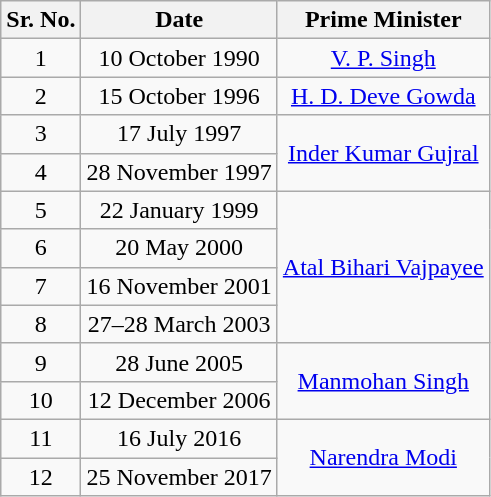<table class="wikitable">
<tr>
<th>Sr. No.</th>
<th>Date</th>
<th>Prime Minister</th>
</tr>
<tr style="text-align:center;">
<td>1</td>
<td>10 October 1990</td>
<td><a href='#'>V. P. Singh</a></td>
</tr>
<tr style="text-align:center;">
<td>2</td>
<td>15 October 1996</td>
<td><a href='#'>H. D. Deve Gowda</a></td>
</tr>
<tr style="text-align:center;">
<td>3</td>
<td>17 July 1997</td>
<td rowspan=2><a href='#'>Inder Kumar Gujral</a></td>
</tr>
<tr style="text-align:center;">
<td>4</td>
<td>28 November 1997</td>
</tr>
<tr style="text-align:center;">
<td>5</td>
<td>22 January 1999</td>
<td rowspan=4><a href='#'>Atal Bihari Vajpayee</a></td>
</tr>
<tr style="text-align:center;">
<td>6</td>
<td>20 May 2000</td>
</tr>
<tr style="text-align:center;">
<td>7</td>
<td>16 November 2001</td>
</tr>
<tr style="text-align:center;">
<td>8</td>
<td>27–28 March 2003</td>
</tr>
<tr style="text-align:center;">
<td>9</td>
<td>28 June 2005</td>
<td rowspan=2><a href='#'>Manmohan Singh</a></td>
</tr>
<tr style="text-align:center;">
<td>10</td>
<td>12 December 2006</td>
</tr>
<tr style="text-align:center;">
<td>11</td>
<td>16 July 2016</td>
<td rowspan=2><a href='#'>Narendra Modi</a></td>
</tr>
<tr style="text-align:center;">
<td>12</td>
<td>25 November 2017</td>
</tr>
</table>
